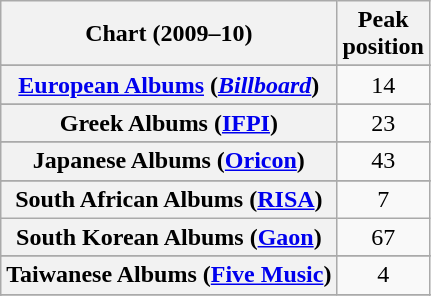<table class="wikitable sortable plainrowheaders" style="text-align:center">
<tr>
<th scope="col">Chart (2009–10)</th>
<th scope="col">Peak<br>position</th>
</tr>
<tr>
</tr>
<tr>
</tr>
<tr>
</tr>
<tr>
</tr>
<tr>
</tr>
<tr>
</tr>
<tr>
</tr>
<tr>
<th scope="row"><a href='#'>European Albums</a> (<em><a href='#'>Billboard</a></em>)</th>
<td>14</td>
</tr>
<tr>
</tr>
<tr>
</tr>
<tr>
<th scope="row">Greek Albums (<a href='#'>IFPI</a>)</th>
<td style="text-align:center;">23</td>
</tr>
<tr>
</tr>
<tr>
<th scope="row">Japanese Albums (<a href='#'>Oricon</a>)</th>
<td>43</td>
</tr>
<tr>
</tr>
<tr>
</tr>
<tr>
<th scope="row">South African Albums (<a href='#'>RISA</a>)</th>
<td>7</td>
</tr>
<tr>
<th scope="row">South Korean Albums (<a href='#'>Gaon</a>)</th>
<td>67</td>
</tr>
<tr>
</tr>
<tr>
</tr>
<tr>
<th scope="row">Taiwanese Albums (<a href='#'>Five Music</a>)</th>
<td>4</td>
</tr>
<tr>
</tr>
<tr>
</tr>
<tr>
</tr>
<tr>
</tr>
<tr>
</tr>
</table>
